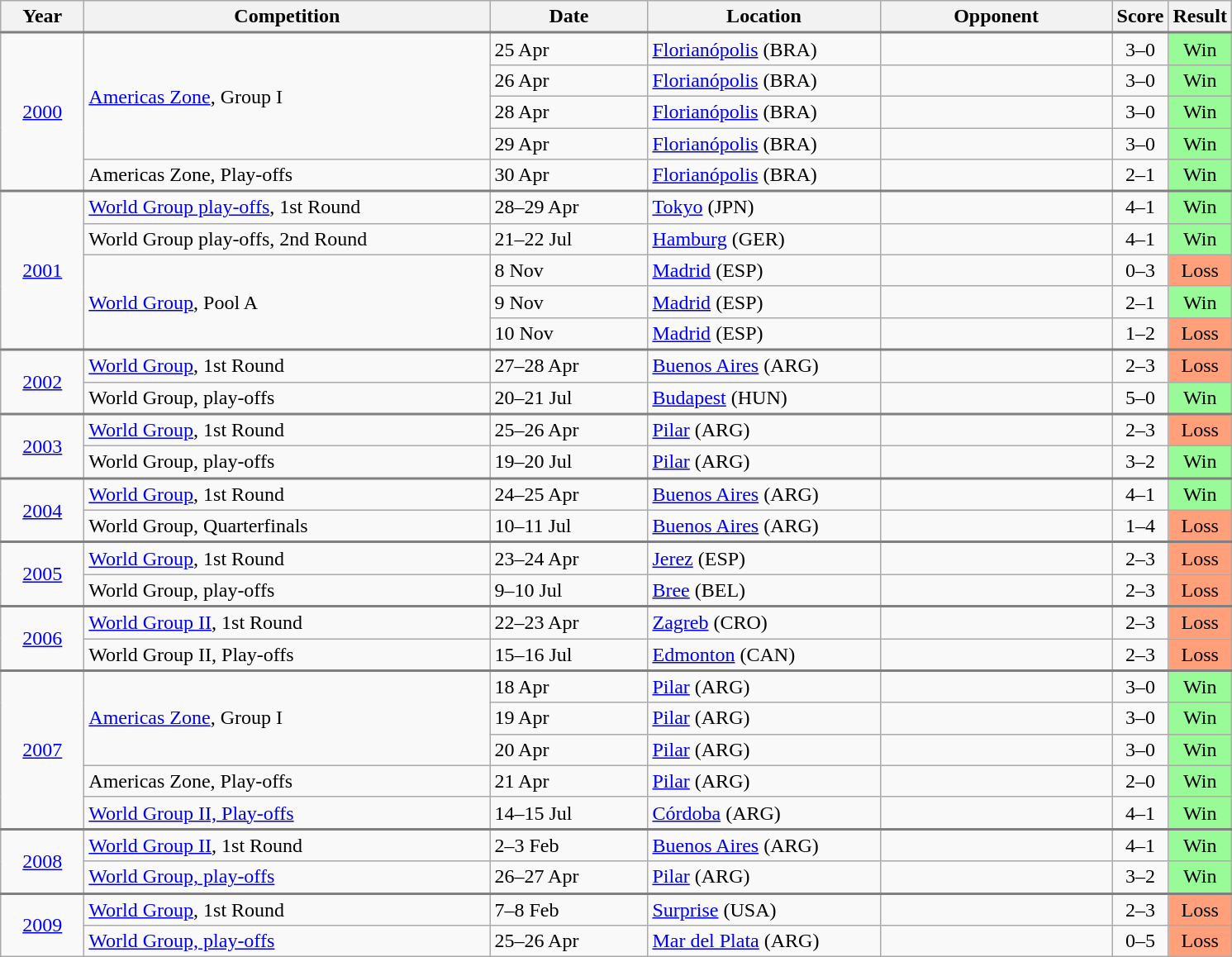<table class="wikitable collapsible collapsed">
<tr>
<th width="60">Year</th>
<th width="320">Competition</th>
<th width="120">Date</th>
<th width="180">Location</th>
<th width="180">Opponent</th>
<th width="20">Score</th>
<th width="20">Result</th>
</tr>
<tr style="border-top:2px solid gray;">
<td align="center" rowspan="5"><a href='#'>2000</a></td>
<td rowspan=4><a href='#'>Americas Zone</a>, Group I</td>
<td>25 Apr</td>
<td><a href='#'>Florianópolis</a> (BRA)</td>
<td></td>
<td align="center">3–0</td>
<td align="center" bgcolor="#98FB98">Win</td>
</tr>
<tr>
<td>26 Apr</td>
<td><a href='#'>Florianópolis</a> (BRA)</td>
<td></td>
<td align="center">3–0</td>
<td align="center" bgcolor="#98FB98">Win</td>
</tr>
<tr>
<td>28 Apr</td>
<td><a href='#'>Florianópolis</a> (BRA)</td>
<td></td>
<td align="center">3–0</td>
<td align="center" bgcolor="#98FB98">Win</td>
</tr>
<tr>
<td>29 Apr</td>
<td><a href='#'>Florianópolis</a> (BRA)</td>
<td></td>
<td align="center">3–0</td>
<td align="center" bgcolor="#98FB98">Win</td>
</tr>
<tr>
<td>Americas Zone, Play-offs</td>
<td>30 Apr</td>
<td><a href='#'>Florianópolis</a> (BRA)</td>
<td></td>
<td align="center">2–1</td>
<td align="center" bgcolor="#98FB98">Win</td>
</tr>
<tr style="border-top:2px solid gray;">
<td align="center" rowspan="5"><a href='#'>2001</a></td>
<td><a href='#'>World Group play-offs</a>, 1st Round</td>
<td>28–29 Apr</td>
<td><a href='#'>Tokyo</a> (JPN)</td>
<td></td>
<td align="center">4–1</td>
<td align="center" bgcolor="#98FB98">Win</td>
</tr>
<tr>
<td>World Group play-offs, 2nd Round</td>
<td>21–22 Jul</td>
<td><a href='#'>Hamburg</a> (GER)</td>
<td></td>
<td align="center">4–1</td>
<td align="center" bgcolor="#98FB98">Win</td>
</tr>
<tr>
<td rowspan=3><a href='#'>World Group</a>, Pool A</td>
<td>8 Nov</td>
<td><a href='#'>Madrid</a> (ESP)</td>
<td></td>
<td align="center">0–3</td>
<td align="center" bgcolor="#FFA07A">Loss</td>
</tr>
<tr>
<td>9 Nov</td>
<td><a href='#'>Madrid</a> (ESP)</td>
<td></td>
<td align="center">2–1</td>
<td align="center" bgcolor="#98FB98">Win</td>
</tr>
<tr>
<td>10 Nov</td>
<td><a href='#'>Madrid</a> (ESP)</td>
<td></td>
<td align="center">1–2</td>
<td align="center" bgcolor="#FFA07A">Loss</td>
</tr>
<tr style="border-top:2px solid gray;">
<td align="center" rowspan="2"><a href='#'>2002</a></td>
<td><a href='#'>World Group</a>, 1st Round</td>
<td>27–28 Apr</td>
<td><a href='#'>Buenos Aires</a> (ARG)</td>
<td></td>
<td align="center">2–3</td>
<td align="center" bgcolor="#FFA07A">Loss</td>
</tr>
<tr>
<td>World Group, play-offs</td>
<td>20–21 Jul</td>
<td><a href='#'>Budapest</a> (HUN)</td>
<td></td>
<td align="center">5–0</td>
<td align="center" bgcolor="#98FB98">Win</td>
</tr>
<tr style="border-top:2px solid gray;">
<td align="center" rowspan="2"><a href='#'>2003</a></td>
<td><a href='#'>World Group</a>, 1st Round</td>
<td>25–26 Apr</td>
<td><a href='#'>Pilar</a> (ARG)</td>
<td></td>
<td align="center">2–3</td>
<td align="center" bgcolor="#FFA07A">Loss</td>
</tr>
<tr>
<td>World Group, play-offs</td>
<td>19–20 Jul</td>
<td><a href='#'>Pilar</a> (ARG)</td>
<td></td>
<td align="center">3–2</td>
<td align="center" bgcolor="#98FB98">Win</td>
</tr>
<tr style="border-top:2px solid gray;">
<td align="center" rowspan="2"><a href='#'>2004</a></td>
<td><a href='#'>World Group</a>, 1st Round</td>
<td>24–25 Apr</td>
<td><a href='#'>Buenos Aires</a> (ARG)</td>
<td></td>
<td align="center">4–1</td>
<td align="center" bgcolor="#98FB98">Win</td>
</tr>
<tr>
<td>World Group, Quarterfinals</td>
<td>10–11 Jul</td>
<td><a href='#'>Buenos Aires</a> (ARG)</td>
<td></td>
<td align="center">1–4</td>
<td align="center" bgcolor="#FFA07A">Loss</td>
</tr>
<tr style="border-top:2px solid gray;">
<td align="center" rowspan="2"><a href='#'>2005</a></td>
<td><a href='#'>World Group</a>, 1st Round</td>
<td>23–24 Apr</td>
<td><a href='#'>Jerez</a> (ESP)</td>
<td></td>
<td align="center">2–3</td>
<td align="center" bgcolor="#FFA07A">Loss</td>
</tr>
<tr>
<td>World Group, play-offs</td>
<td>9–10 Jul</td>
<td><a href='#'>Bree</a> (BEL)</td>
<td></td>
<td align="center">2–3</td>
<td align="center" bgcolor="#FFA07A">Loss</td>
</tr>
<tr style="border-top:2px solid gray;">
<td align="center" rowspan="2"><a href='#'>2006</a></td>
<td><a href='#'>World Group II</a>, 1st Round</td>
<td>22–23 Apr</td>
<td><a href='#'>Zagreb</a> (CRO)</td>
<td></td>
<td align="center">2–3</td>
<td align="center" bgcolor="#FFA07A">Loss</td>
</tr>
<tr>
<td>World Group II, Play-offs</td>
<td>15–16 Jul</td>
<td><a href='#'>Edmonton</a> (CAN)</td>
<td></td>
<td align="center">2–3</td>
<td align="center" bgcolor="#FFA07A">Loss</td>
</tr>
<tr style="border-top:2px solid gray;">
<td align="center" rowspan="5"><a href='#'>2007</a></td>
<td rowspan=3><a href='#'>Americas Zone</a>, Group I</td>
<td>18 Apr</td>
<td><a href='#'>Pilar</a> (ARG)</td>
<td></td>
<td align="center">3–0</td>
<td align="center" bgcolor="#98FB98">Win</td>
</tr>
<tr>
<td>19 Apr</td>
<td><a href='#'>Pilar</a> (ARG)</td>
<td></td>
<td align="center">3–0</td>
<td align="center" bgcolor="#98FB98">Win</td>
</tr>
<tr>
<td>20 Apr</td>
<td><a href='#'>Pilar</a> (ARG)</td>
<td></td>
<td align="center">3–0</td>
<td align="center" bgcolor="#98FB98">Win</td>
</tr>
<tr>
<td>Americas Zone, Play-offs</td>
<td>21 Apr</td>
<td><a href='#'>Pilar</a> (ARG)</td>
<td></td>
<td align="center">2–0</td>
<td align="center" bgcolor="#98FB98">Win</td>
</tr>
<tr>
<td><a href='#'>World Group II, Play-offs</a></td>
<td>14–15 Jul</td>
<td><a href='#'>Córdoba</a> (ARG)</td>
<td></td>
<td align="center">4–1</td>
<td align="center" bgcolor="#98FB98">Win</td>
</tr>
<tr style="border-top:2px solid gray;">
<td align="center" rowspan="2"><a href='#'>2008</a></td>
<td><a href='#'>World Group II</a>, 1st Round</td>
<td>2–3 Feb</td>
<td><a href='#'>Buenos Aires</a> (ARG)</td>
<td></td>
<td align="center">4–1</td>
<td align="center" bgcolor="#98FB98">Win</td>
</tr>
<tr>
<td><a href='#'>World Group, play-offs</a></td>
<td>26–27 Apr</td>
<td><a href='#'>Pilar</a> (ARG)</td>
<td></td>
<td align="center">3–2</td>
<td align="center" bgcolor="#98FB98">Win</td>
</tr>
<tr style="border-top:2px solid gray;">
<td align="center" rowspan="2"><a href='#'>2009</a></td>
<td><a href='#'>World Group</a>, 1st Round</td>
<td>7–8 Feb</td>
<td><a href='#'>Surprise</a> (USA)</td>
<td></td>
<td align="center">2–3</td>
<td align="center" bgcolor="#FFA07A">Loss</td>
</tr>
<tr>
<td><a href='#'>World Group, play-offs</a></td>
<td>25–26 Apr</td>
<td><a href='#'>Mar del Plata</a> (ARG)</td>
<td></td>
<td align="center">0–5</td>
<td align="center" bgcolor="#FFA07A">Loss</td>
</tr>
</table>
